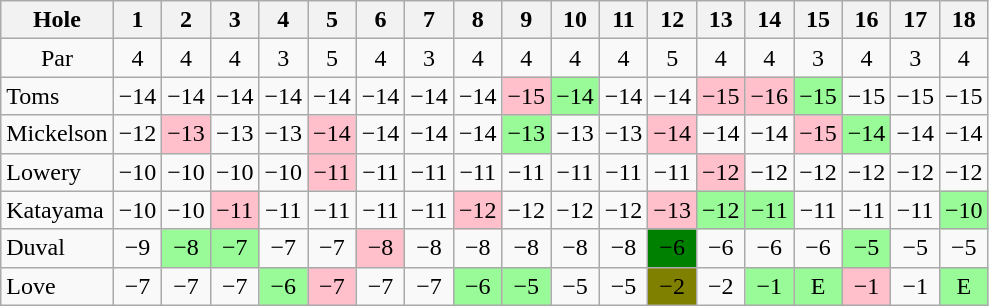<table class="wikitable" style="text-align:center">
<tr>
<th>Hole</th>
<th>  1  </th>
<th>  2  </th>
<th>  3  </th>
<th>  4  </th>
<th>  5  </th>
<th>  6  </th>
<th>  7  </th>
<th>  8  </th>
<th>  9  </th>
<th> 10 </th>
<th> 11 </th>
<th> 12 </th>
<th> 13 </th>
<th> 14 </th>
<th> 15 </th>
<th> 16 </th>
<th> 17 </th>
<th> 18 </th>
</tr>
<tr>
<td>Par</td>
<td>4</td>
<td>4</td>
<td>4</td>
<td>3</td>
<td>5</td>
<td>4</td>
<td>3</td>
<td>4</td>
<td>4</td>
<td>4</td>
<td>4</td>
<td>5</td>
<td>4</td>
<td>4</td>
<td>3</td>
<td>4</td>
<td>3</td>
<td>4</td>
</tr>
<tr>
<td align=left> Toms</td>
<td>−14</td>
<td>−14</td>
<td>−14</td>
<td>−14</td>
<td>−14</td>
<td>−14</td>
<td>−14</td>
<td>−14</td>
<td style="background: Pink;">−15</td>
<td style="background: PaleGreen;">−14</td>
<td>−14</td>
<td>−14</td>
<td style="background: Pink;">−15</td>
<td style="background: Pink;">−16</td>
<td style="background: PaleGreen;">−15</td>
<td>−15</td>
<td>−15</td>
<td>−15</td>
</tr>
<tr>
<td align=left> Mickelson</td>
<td>−12</td>
<td style="background: Pink;">−13</td>
<td>−13</td>
<td>−13</td>
<td style="background: Pink;">−14</td>
<td>−14</td>
<td>−14</td>
<td>−14</td>
<td style="background: PaleGreen;">−13</td>
<td>−13</td>
<td>−13</td>
<td style="background: Pink;">−14</td>
<td>−14</td>
<td>−14</td>
<td style="background: Pink;">−15</td>
<td style="background: PaleGreen;">−14</td>
<td>−14</td>
<td>−14</td>
</tr>
<tr>
<td align=left> Lowery</td>
<td>−10</td>
<td>−10</td>
<td>−10</td>
<td>−10</td>
<td style="background: Pink;">−11</td>
<td>−11</td>
<td>−11</td>
<td>−11</td>
<td>−11</td>
<td>−11</td>
<td>−11</td>
<td>−11</td>
<td style="background: Pink;">−12</td>
<td>−12</td>
<td>−12</td>
<td>−12</td>
<td>−12</td>
<td>−12</td>
</tr>
<tr>
<td align=left> Katayama</td>
<td>−10</td>
<td>−10</td>
<td style="background: Pink;">−11</td>
<td>−11</td>
<td>−11</td>
<td>−11</td>
<td>−11</td>
<td style="background: Pink;">−12</td>
<td>−12</td>
<td>−12</td>
<td>−12</td>
<td style="background: Pink;">−13</td>
<td style="background: PaleGreen;">−12</td>
<td style="background: PaleGreen;">−11</td>
<td>−11</td>
<td>−11</td>
<td>−11</td>
<td style="background: PaleGreen;">−10</td>
</tr>
<tr>
<td align=left> Duval</td>
<td>−9</td>
<td style="background: PaleGreen;">−8</td>
<td style="background: PaleGreen;">−7</td>
<td>−7</td>
<td>−7</td>
<td style="background: Pink;">−8</td>
<td>−8</td>
<td>−8</td>
<td>−8</td>
<td>−8</td>
<td>−8</td>
<td style="background: Green;">−6</td>
<td>−6</td>
<td>−6</td>
<td>−6</td>
<td style="background: PaleGreen;">−5</td>
<td>−5</td>
<td>−5</td>
</tr>
<tr>
<td align=left> Love</td>
<td>−7</td>
<td>−7</td>
<td>−7</td>
<td style="background: PaleGreen;">−6</td>
<td style="background: Pink;">−7</td>
<td>−7</td>
<td>−7</td>
<td style="background: PaleGreen;">−6</td>
<td style="background: PaleGreen;">−5</td>
<td>−5</td>
<td>−5</td>
<td style="background: Olive;">−2</td>
<td>−2</td>
<td style="background: PaleGreen;">−1</td>
<td style="background: PaleGreen;">E</td>
<td style="background: Pink;">−1</td>
<td>−1</td>
<td style="background: PaleGreen;">E</td>
</tr>
</table>
